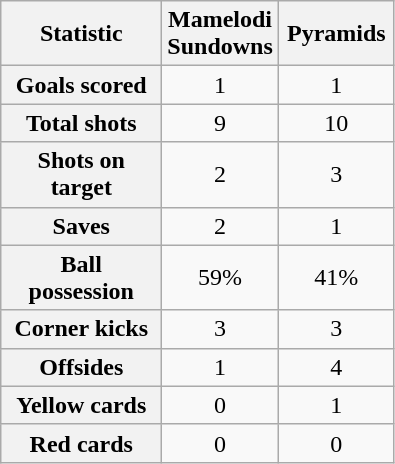<table class="wikitable plainrowheaders" style="text-align:center">
<tr>
<th scope="col" style="width:100px">Statistic</th>
<th scope="col" style="width:70px">Mamelodi Sundowns</th>
<th scope="col" style="width:70px">Pyramids</th>
</tr>
<tr>
<th scope=row>Goals scored</th>
<td>1</td>
<td>1</td>
</tr>
<tr>
<th scope=row>Total shots</th>
<td>9</td>
<td>10</td>
</tr>
<tr>
<th scope=row>Shots on target</th>
<td>2</td>
<td>3</td>
</tr>
<tr>
<th scope=row>Saves</th>
<td>2</td>
<td>1</td>
</tr>
<tr>
<th scope=row>Ball possession</th>
<td>59%</td>
<td>41%</td>
</tr>
<tr>
<th scope=row>Corner kicks</th>
<td>3</td>
<td>3</td>
</tr>
<tr>
<th scope=row>Offsides</th>
<td>1</td>
<td>4</td>
</tr>
<tr>
<th scope=row>Yellow cards</th>
<td>0</td>
<td>1</td>
</tr>
<tr>
<th scope=row>Red cards</th>
<td>0</td>
<td>0</td>
</tr>
</table>
